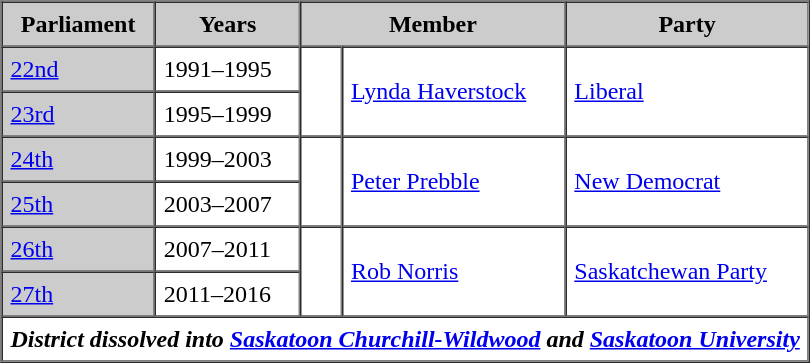<table border=1 cellpadding=5 cellspacing=0>
<tr bgcolor="CCCCCC">
<th>Parliament</th>
<th>Years</th>
<th colspan="2">Member</th>
<th>Party</th>
</tr>
<tr>
<td bgcolor="CCCCCC"><a href='#'>22nd</a></td>
<td>1991–1995</td>
<td rowspan="2" >   </td>
<td rowspan="2"><a href='#'>Lynda Haverstock</a></td>
<td rowspan="2"><a href='#'>Liberal</a></td>
</tr>
<tr>
<td bgcolor="CCCCCC"><a href='#'>23rd</a></td>
<td>1995–1999</td>
</tr>
<tr>
<td bgcolor="CCCCCC"><a href='#'>24th</a></td>
<td>1999–2003</td>
<td rowspan="2" >   </td>
<td rowspan="2"><a href='#'>Peter Prebble</a></td>
<td rowspan="2"><a href='#'>New Democrat</a></td>
</tr>
<tr>
<td bgcolor="CCCCCC"><a href='#'>25th</a></td>
<td>2003–2007</td>
</tr>
<tr>
<td bgcolor="CCCCCC"><a href='#'>26th</a></td>
<td>2007–2011</td>
<td rowspan="2" >   </td>
<td rowspan="2"><a href='#'>Rob Norris</a></td>
<td rowspan="2"><a href='#'>Saskatchewan Party</a></td>
</tr>
<tr>
<td bgcolor="CCCCCC"><a href='#'>27th</a></td>
<td>2011–2016</td>
</tr>
<tr>
<td colspan="5" align="center"><strong><em>District dissolved into <a href='#'>Saskatoon Churchill-Wildwood</a> and <a href='#'>Saskatoon University</a></em></strong></td>
</tr>
<tr>
</tr>
</table>
